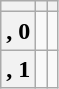<table class="wikitable">
<tr ---- valign="center">
<th></th>
<th></th>
<th></th>
</tr>
<tr ---- valign="center"  align="center">
<th>, 0</th>
<td></td>
<td></td>
</tr>
<tr ---- valign="center"  align="center">
<th>, 1</th>
<td></td>
<td></td>
</tr>
</table>
